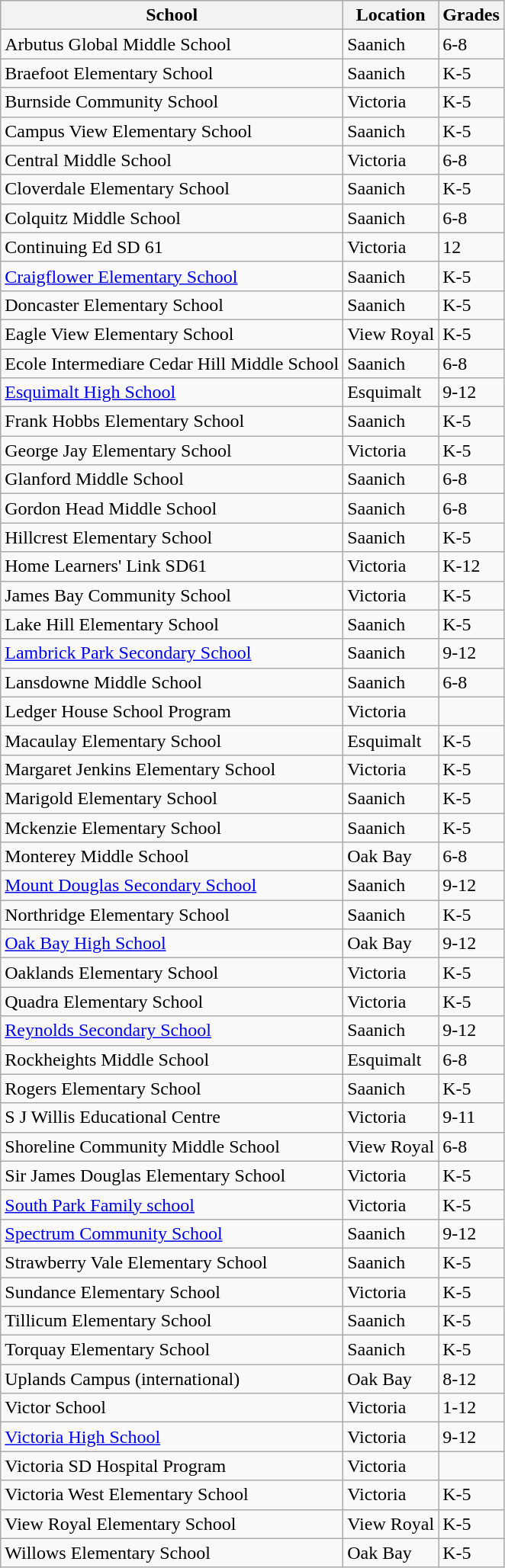<table class="wikitable">
<tr>
<th>School</th>
<th>Location</th>
<th>Grades</th>
</tr>
<tr>
<td>Arbutus Global Middle School</td>
<td>Saanich</td>
<td>6-8</td>
</tr>
<tr>
<td>Braefoot Elementary School</td>
<td>Saanich</td>
<td>K-5</td>
</tr>
<tr>
<td>Burnside Community School</td>
<td>Victoria</td>
<td>K-5</td>
</tr>
<tr>
<td>Campus View Elementary School</td>
<td>Saanich</td>
<td>K-5</td>
</tr>
<tr>
<td>Central Middle School</td>
<td>Victoria</td>
<td>6-8</td>
</tr>
<tr>
<td>Cloverdale Elementary School</td>
<td>Saanich</td>
<td>K-5</td>
</tr>
<tr>
<td>Colquitz Middle School</td>
<td>Saanich</td>
<td>6-8</td>
</tr>
<tr>
<td>Continuing Ed SD 61</td>
<td>Victoria</td>
<td>12</td>
</tr>
<tr>
<td><a href='#'>Craigflower Elementary School</a></td>
<td>Saanich</td>
<td>K-5</td>
</tr>
<tr>
<td>Doncaster Elementary School</td>
<td>Saanich</td>
<td>K-5</td>
</tr>
<tr>
<td>Eagle View Elementary School</td>
<td>View Royal</td>
<td>K-5</td>
</tr>
<tr>
<td>Ecole Intermediare Cedar Hill Middle School</td>
<td>Saanich</td>
<td>6-8</td>
</tr>
<tr>
<td><a href='#'>Esquimalt High School</a></td>
<td>Esquimalt</td>
<td>9-12</td>
</tr>
<tr>
<td>Frank Hobbs Elementary School</td>
<td>Saanich</td>
<td>K-5</td>
</tr>
<tr>
<td>George Jay Elementary School</td>
<td>Victoria</td>
<td>K-5</td>
</tr>
<tr>
<td>Glanford Middle School</td>
<td>Saanich</td>
<td>6-8</td>
</tr>
<tr>
<td>Gordon Head Middle School</td>
<td>Saanich</td>
<td>6-8</td>
</tr>
<tr>
<td Hillcrest Elementary School (Victoria)>Hillcrest Elementary School</td>
<td>Saanich</td>
<td>K-5</td>
</tr>
<tr>
<td>Home Learners' Link SD61</td>
<td>Victoria</td>
<td>K-12</td>
</tr>
<tr>
<td>James Bay Community School</td>
<td>Victoria</td>
<td>K-5</td>
</tr>
<tr>
<td>Lake Hill Elementary School</td>
<td>Saanich</td>
<td>K-5</td>
</tr>
<tr>
<td><a href='#'>Lambrick Park Secondary School</a></td>
<td>Saanich</td>
<td>9-12</td>
</tr>
<tr>
<td>Lansdowne Middle School</td>
<td>Saanich</td>
<td>6-8</td>
</tr>
<tr>
<td>Ledger House School Program</td>
<td>Victoria</td>
</tr>
<tr>
<td>Macaulay Elementary School</td>
<td>Esquimalt</td>
<td>K-5</td>
</tr>
<tr>
<td>Margaret Jenkins Elementary School</td>
<td>Victoria</td>
<td>K-5</td>
</tr>
<tr>
<td>Marigold Elementary School</td>
<td>Saanich</td>
<td>K-5</td>
</tr>
<tr>
<td>Mckenzie Elementary School</td>
<td>Saanich</td>
<td>K-5</td>
</tr>
<tr>
<td>Monterey Middle School</td>
<td>Oak Bay</td>
<td>6-8</td>
</tr>
<tr>
<td><a href='#'>Mount Douglas Secondary School</a></td>
<td>Saanich</td>
<td>9-12</td>
</tr>
<tr>
<td>Northridge Elementary School</td>
<td>Saanich</td>
<td>K-5</td>
</tr>
<tr>
<td><a href='#'>Oak Bay High School</a></td>
<td>Oak Bay</td>
<td>9-12</td>
</tr>
<tr>
<td>Oaklands Elementary School</td>
<td>Victoria</td>
<td>K-5</td>
</tr>
<tr>
<td>Quadra Elementary School</td>
<td>Victoria</td>
<td>K-5</td>
</tr>
<tr>
<td><a href='#'>Reynolds Secondary School</a></td>
<td>Saanich</td>
<td>9-12</td>
</tr>
<tr>
<td>Rockheights Middle School</td>
<td>Esquimalt</td>
<td>6-8</td>
</tr>
<tr>
<td>Rogers Elementary School</td>
<td>Saanich</td>
<td>K-5</td>
</tr>
<tr>
<td>S J Willis Educational Centre</td>
<td>Victoria</td>
<td>9-11</td>
</tr>
<tr>
<td>Shoreline Community Middle School</td>
<td>View Royal</td>
<td>6-8</td>
</tr>
<tr>
<td>Sir James Douglas Elementary School</td>
<td>Victoria</td>
<td>K-5</td>
</tr>
<tr>
<td><a href='#'>South Park Family school</a></td>
<td>Victoria</td>
<td>K-5</td>
</tr>
<tr>
<td><a href='#'>Spectrum Community School</a></td>
<td>Saanich</td>
<td>9-12</td>
</tr>
<tr>
<td>Strawberry Vale Elementary School</td>
<td>Saanich</td>
<td>K-5</td>
</tr>
<tr>
<td>Sundance Elementary School</td>
<td>Victoria</td>
<td>K-5</td>
</tr>
<tr>
<td>Tillicum Elementary School</td>
<td>Saanich</td>
<td>K-5</td>
</tr>
<tr>
<td>Torquay Elementary School</td>
<td>Saanich</td>
<td>K-5</td>
</tr>
<tr>
<td>Uplands Campus (international)</td>
<td>Oak Bay</td>
<td>8-12</td>
</tr>
<tr>
<td>Victor School</td>
<td>Victoria</td>
<td>1-12</td>
</tr>
<tr>
<td><a href='#'>Victoria High School</a></td>
<td>Victoria</td>
<td>9-12</td>
</tr>
<tr>
<td>Victoria SD Hospital Program</td>
<td>Victoria</td>
<td></td>
</tr>
<tr>
<td>Victoria West Elementary School</td>
<td>Victoria</td>
<td>K-5</td>
</tr>
<tr>
<td>View Royal Elementary School</td>
<td>View Royal</td>
<td>K-5</td>
</tr>
<tr>
<td>Willows Elementary School</td>
<td>Oak Bay</td>
<td>K-5</td>
</tr>
</table>
